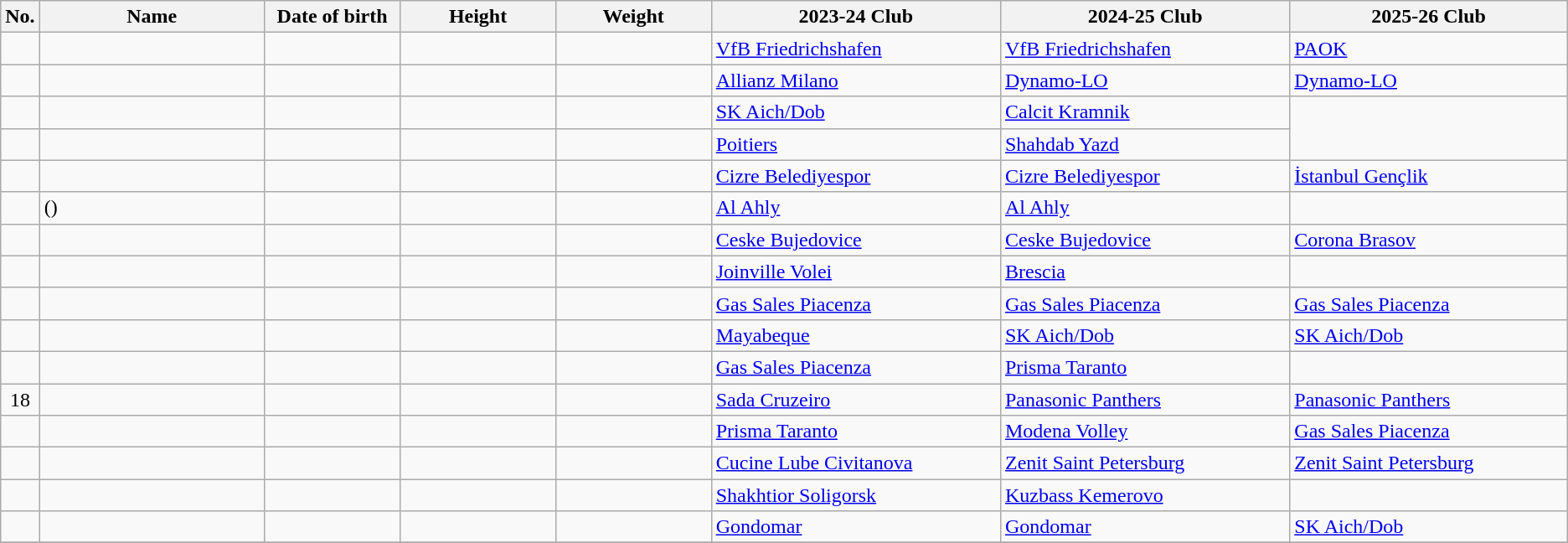<table class="wikitable sortable" style="font-size:100%; text-align:center;">
<tr>
<th>No.</th>
<th style="width:14em">Name</th>
<th style="width:8em">Date of birth</th>
<th style="width:9em">Height</th>
<th style="width:9em">Weight</th>
<th style="width:17em">2023-24 Club</th>
<th style="width:17em">2024-25 Club</th>
<th style="width:17em">2025-26 Club</th>
</tr>
<tr>
<td></td>
<td align=left></td>
<td align=right></td>
<td></td>
<td></td>
<td align=left><a href='#'>VfB Friedrichshafen</a></td>
<td align=left><a href='#'>VfB Friedrichshafen</a></td>
<td align=left><a href='#'>PAOK</a></td>
</tr>
<tr>
<td></td>
<td align=left></td>
<td align=right></td>
<td></td>
<td></td>
<td align=left><a href='#'>Allianz Milano</a></td>
<td align=left><a href='#'>Dynamo-LO</a></td>
<td align=left><a href='#'>Dynamo-LO</a></td>
</tr>
<tr>
<td></td>
<td align=left></td>
<td align=right></td>
<td></td>
<td></td>
<td align=left><a href='#'>SK Aich/Dob</a></td>
<td align=left><a href='#'>Calcit Kramnik</a></td>
</tr>
<tr>
<td></td>
<td align=left></td>
<td align=right></td>
<td></td>
<td></td>
<td align=left><a href='#'>Poitiers</a></td>
<td align=left><a href='#'>Shahdab Yazd</a></td>
</tr>
<tr>
<td></td>
<td align=left></td>
<td align=right></td>
<td></td>
<td></td>
<td align=left><a href='#'>Cizre Belediyespor</a></td>
<td align=left><a href='#'>Cizre Belediyespor</a></td>
<td align=left><a href='#'>İstanbul Gençlik</a></td>
</tr>
<tr>
<td></td>
<td align=left>()</td>
<td align=right></td>
<td></td>
<td></td>
<td align=left><a href='#'>Al Ahly</a></td>
<td align=left><a href='#'>Al Ahly</a></td>
</tr>
<tr>
<td></td>
<td align=left></td>
<td align=right></td>
<td></td>
<td></td>
<td align=left><a href='#'>Ceske Bujedovice</a></td>
<td align=left><a href='#'>Ceske Bujedovice</a></td>
<td align=left><a href='#'>Corona Brasov</a></td>
</tr>
<tr>
<td></td>
<td align=left></td>
<td align=right></td>
<td></td>
<td></td>
<td align=left><a href='#'>Joinville Volei</a></td>
<td align=left><a href='#'>Brescia</a></td>
</tr>
<tr>
<td></td>
<td align=left></td>
<td align=right></td>
<td></td>
<td></td>
<td align=left><a href='#'>Gas Sales Piacenza</a></td>
<td align=left><a href='#'>Gas Sales Piacenza</a></td>
<td align=left><a href='#'>Gas Sales Piacenza</a></td>
</tr>
<tr>
<td></td>
<td align=left></td>
<td align=right></td>
<td></td>
<td></td>
<td align=left><a href='#'>Mayabeque</a></td>
<td align=left><a href='#'>SK Aich/Dob</a></td>
<td align=left><a href='#'>SK Aich/Dob</a></td>
</tr>
<tr>
<td></td>
<td align=left></td>
<td align=right></td>
<td></td>
<td></td>
<td align=left><a href='#'>Gas Sales Piacenza</a></td>
<td align=left><a href='#'>Prisma Taranto</a></td>
</tr>
<tr>
<td>18</td>
<td align=left></td>
<td align=right></td>
<td></td>
<td></td>
<td align=left><a href='#'>Sada Cruzeiro</a></td>
<td align=left><a href='#'>Panasonic Panthers</a></td>
<td align=left><a href='#'>Panasonic Panthers</a></td>
</tr>
<tr>
<td></td>
<td align=left></td>
<td align=right></td>
<td></td>
<td></td>
<td align=left><a href='#'>Prisma Taranto</a></td>
<td align=left><a href='#'>Modena Volley</a></td>
<td align=left><a href='#'>Gas Sales Piacenza</a></td>
</tr>
<tr>
<td></td>
<td align=left></td>
<td align=right></td>
<td></td>
<td></td>
<td align=left><a href='#'>Cucine Lube Civitanova</a></td>
<td align=left><a href='#'>Zenit Saint Petersburg</a></td>
<td align=left><a href='#'>Zenit Saint Petersburg</a></td>
</tr>
<tr>
<td></td>
<td align=left></td>
<td align=right></td>
<td></td>
<td></td>
<td align=left><a href='#'>Shakhtior Soligorsk</a></td>
<td align=left><a href='#'>Kuzbass Kemerovo</a></td>
</tr>
<tr>
<td></td>
<td align=left></td>
<td align=right></td>
<td></td>
<td></td>
<td align=left><a href='#'>Gondomar</a></td>
<td align=left><a href='#'>Gondomar</a></td>
<td align=left><a href='#'>SK Aich/Dob</a></td>
</tr>
<tr>
</tr>
</table>
